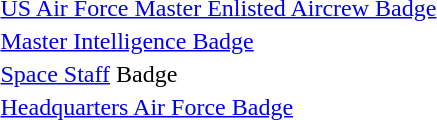<table>
<tr>
<td><span></span></td>
<td><a href='#'>US Air Force Master Enlisted Aircrew Badge</a></td>
</tr>
<tr>
<td></td>
<td><a href='#'>Master Intelligence Badge</a></td>
</tr>
<tr>
<td></td>
<td><a href='#'>Space Staff</a> Badge</td>
</tr>
<tr>
<td></td>
<td><a href='#'>Headquarters Air Force Badge</a></td>
</tr>
</table>
